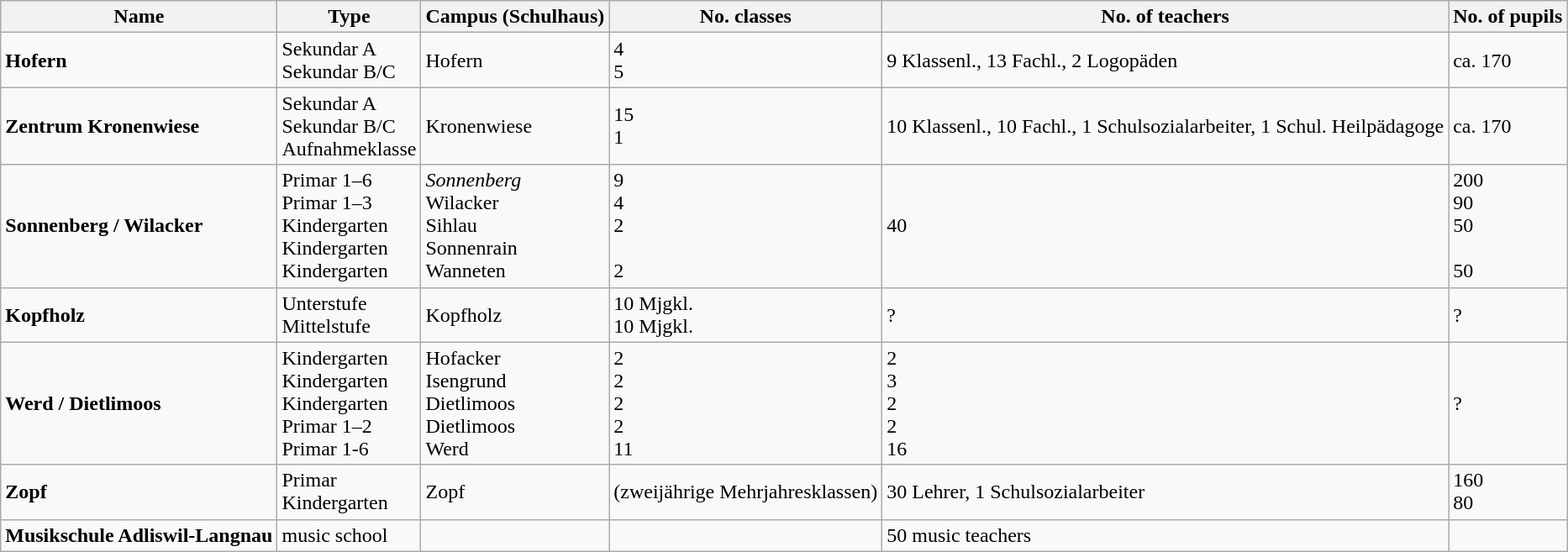<table class="wikitable">
<tr>
<th>Name</th>
<th>Type</th>
<th>Campus (Schulhaus)</th>
<th>No. classes</th>
<th>No. of teachers</th>
<th>No. of pupils</th>
</tr>
<tr>
<td><strong>Hofern</strong></td>
<td>Sekundar A<br>Sekundar B/C</td>
<td>Hofern</td>
<td>4<br>5</td>
<td>9 Klassenl., 13 Fachl., 2 Logopäden</td>
<td>ca. 170</td>
</tr>
<tr>
<td><strong>Zentrum Kronenwiese</strong></td>
<td>Sekundar A<br>Sekundar B/C<br>Aufnahmeklasse</td>
<td>Kronenwiese</td>
<td>15<br>1</td>
<td>10 Klassenl., 10 Fachl., 1 Schulsozialarbeiter, 1 Schul. Heilpädagoge</td>
<td>ca. 170</td>
</tr>
<tr>
<td><strong>Sonnenberg / Wilacker</strong></td>
<td>Primar 1–6<br>Primar 1–3<br>Kindergarten<br>Kindergarten<br>Kindergarten</td>
<td><em>Sonnenberg</em><br>Wilacker<br>Sihlau<br>Sonnenrain<br>Wanneten</td>
<td>9<br>4<br>2<br><br>2</td>
<td>40</td>
<td>200<br>90<br>50<br><br>50</td>
</tr>
<tr>
<td><strong>Kopfholz</strong></td>
<td>Unterstufe<br>Mittelstufe</td>
<td>Kopfholz</td>
<td>10 Mjgkl.<br>10 Mjgkl.<br></td>
<td>?</td>
<td>?</td>
</tr>
<tr>
<td><strong>Werd / Dietlimoos</strong></td>
<td>Kindergarten<br>Kindergarten<br>Kindergarten<br>Primar 1–2<br>Primar 1-6</td>
<td>Hofacker<br>Isengrund<br>Dietlimoos<br>Dietlimoos<br>Werd</td>
<td>2<br>2<br>2<br>2<br>11</td>
<td>2<br>3<br>2<br>2<br>16</td>
<td>?</td>
</tr>
<tr>
<td><strong>Zopf</strong></td>
<td>Primar<br>Kindergarten</td>
<td>Zopf</td>
<td>(zweijährige Mehrjahresklassen)</td>
<td>30 Lehrer, 1 Schulsozialarbeiter</td>
<td>160<br>80</td>
</tr>
<tr>
<td><strong>Musikschule Adliswil-Langnau</strong></td>
<td>music school</td>
<td></td>
<td></td>
<td>50 music teachers</td>
<td></td>
</tr>
</table>
